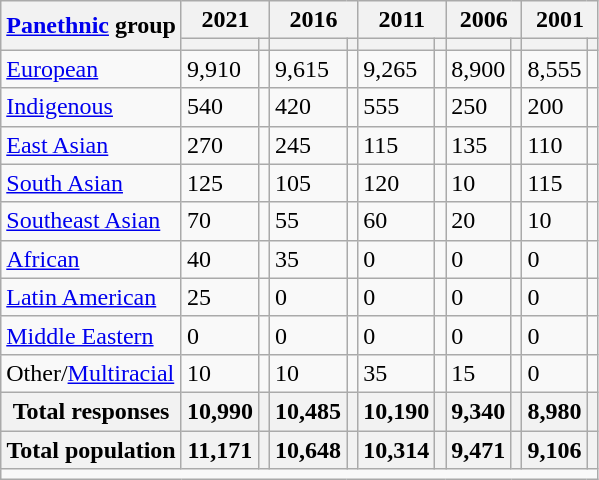<table class="wikitable collapsible sortable">
<tr>
<th rowspan="2"><a href='#'>Panethnic</a> group</th>
<th colspan="2">2021</th>
<th colspan="2">2016</th>
<th colspan="2">2011</th>
<th colspan="2">2006</th>
<th colspan="2">2001</th>
</tr>
<tr>
<th><a href='#'></a></th>
<th></th>
<th></th>
<th></th>
<th></th>
<th></th>
<th></th>
<th></th>
<th></th>
<th></th>
</tr>
<tr>
<td><a href='#'>European</a></td>
<td>9,910</td>
<td></td>
<td>9,615</td>
<td></td>
<td>9,265</td>
<td></td>
<td>8,900</td>
<td></td>
<td>8,555</td>
<td></td>
</tr>
<tr>
<td><a href='#'>Indigenous</a></td>
<td>540</td>
<td></td>
<td>420</td>
<td></td>
<td>555</td>
<td></td>
<td>250</td>
<td></td>
<td>200</td>
<td></td>
</tr>
<tr>
<td><a href='#'>East Asian</a></td>
<td>270</td>
<td></td>
<td>245</td>
<td></td>
<td>115</td>
<td></td>
<td>135</td>
<td></td>
<td>110</td>
<td></td>
</tr>
<tr>
<td><a href='#'>South Asian</a></td>
<td>125</td>
<td></td>
<td>105</td>
<td></td>
<td>120</td>
<td></td>
<td>10</td>
<td></td>
<td>115</td>
<td></td>
</tr>
<tr>
<td><a href='#'>Southeast Asian</a></td>
<td>70</td>
<td></td>
<td>55</td>
<td></td>
<td>60</td>
<td></td>
<td>20</td>
<td></td>
<td>10</td>
<td></td>
</tr>
<tr>
<td><a href='#'>African</a></td>
<td>40</td>
<td></td>
<td>35</td>
<td></td>
<td>0</td>
<td></td>
<td>0</td>
<td></td>
<td>0</td>
<td></td>
</tr>
<tr>
<td><a href='#'>Latin American</a></td>
<td>25</td>
<td></td>
<td>0</td>
<td></td>
<td>0</td>
<td></td>
<td>0</td>
<td></td>
<td>0</td>
<td></td>
</tr>
<tr>
<td><a href='#'>Middle Eastern</a></td>
<td>0</td>
<td></td>
<td>0</td>
<td></td>
<td>0</td>
<td></td>
<td>0</td>
<td></td>
<td>0</td>
<td></td>
</tr>
<tr>
<td>Other/<a href='#'>Multiracial</a></td>
<td>10</td>
<td></td>
<td>10</td>
<td></td>
<td>35</td>
<td></td>
<td>15</td>
<td></td>
<td>0</td>
<td></td>
</tr>
<tr class="sortbottom">
<th>Total responses</th>
<th>10,990</th>
<th></th>
<th>10,485</th>
<th></th>
<th>10,190</th>
<th></th>
<th>9,340</th>
<th></th>
<th>8,980</th>
<th></th>
</tr>
<tr class="sortbottom">
<th>Total population</th>
<th>11,171</th>
<th></th>
<th>10,648</th>
<th></th>
<th>10,314</th>
<th></th>
<th>9,471</th>
<th></th>
<th>9,106</th>
<th></th>
</tr>
<tr class="sortbottom">
<td colspan="11"></td>
</tr>
</table>
